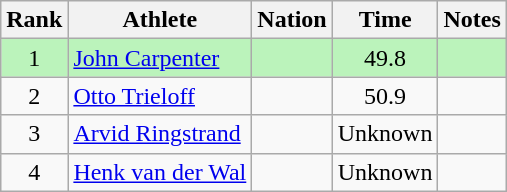<table class="wikitable sortable" style="text-align:center">
<tr>
<th>Rank</th>
<th>Athlete</th>
<th>Nation</th>
<th>Time</th>
<th>Notes</th>
</tr>
<tr bgcolor=bbf3bb>
<td>1</td>
<td align=left data-sort-value="Carpenter, John"><a href='#'>John Carpenter</a></td>
<td align=left></td>
<td>49.8</td>
<td></td>
</tr>
<tr>
<td>2</td>
<td align=left data-sort-value="Trieloff, Otto"><a href='#'>Otto Trieloff</a></td>
<td align=left></td>
<td>50.9</td>
<td></td>
</tr>
<tr>
<td>3</td>
<td align=left data-sort-value="Ringstrand, Arvid"><a href='#'>Arvid Ringstrand</a></td>
<td align=left></td>
<td>Unknown</td>
<td></td>
</tr>
<tr>
<td>4</td>
<td align=left data-sort-value="Wal, Henk van der"><a href='#'>Henk van der Wal</a></td>
<td align=left></td>
<td>Unknown</td>
<td></td>
</tr>
</table>
